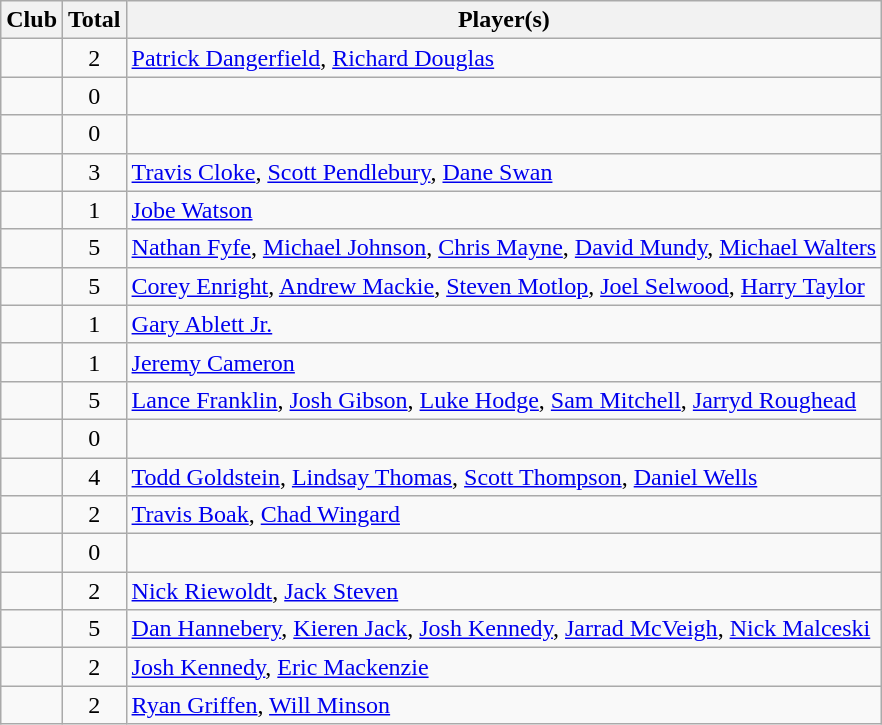<table class="wikitable sortable">
<tr>
<th>Club</th>
<th>Total</th>
<th class=unsortable>Player(s)</th>
</tr>
<tr>
<td></td>
<td align=center>2</td>
<td><a href='#'>Patrick Dangerfield</a>, <a href='#'>Richard Douglas</a></td>
</tr>
<tr>
<td></td>
<td align=center>0</td>
<td></td>
</tr>
<tr>
<td></td>
<td align=center>0</td>
<td></td>
</tr>
<tr>
<td></td>
<td align=center>3</td>
<td><a href='#'>Travis Cloke</a>, <a href='#'>Scott Pendlebury</a>, <a href='#'>Dane Swan</a></td>
</tr>
<tr>
<td></td>
<td align=center>1</td>
<td><a href='#'>Jobe Watson</a></td>
</tr>
<tr>
<td></td>
<td align=center>5</td>
<td><a href='#'>Nathan Fyfe</a>, <a href='#'>Michael Johnson</a>, <a href='#'>Chris Mayne</a>, <a href='#'>David Mundy</a>, <a href='#'>Michael Walters</a></td>
</tr>
<tr>
<td></td>
<td align=center>5</td>
<td><a href='#'>Corey Enright</a>, <a href='#'>Andrew Mackie</a>, <a href='#'>Steven Motlop</a>, <a href='#'>Joel Selwood</a>, <a href='#'>Harry Taylor</a></td>
</tr>
<tr>
<td></td>
<td align=center>1</td>
<td><a href='#'>Gary Ablett Jr.</a></td>
</tr>
<tr>
<td></td>
<td align=center>1</td>
<td><a href='#'>Jeremy Cameron</a></td>
</tr>
<tr>
<td></td>
<td align=center>5</td>
<td><a href='#'>Lance Franklin</a>, <a href='#'>Josh Gibson</a>, <a href='#'>Luke Hodge</a>, <a href='#'>Sam Mitchell</a>, <a href='#'>Jarryd Roughead</a></td>
</tr>
<tr>
<td></td>
<td align=center>0</td>
<td></td>
</tr>
<tr>
<td></td>
<td align=center>4</td>
<td><a href='#'>Todd Goldstein</a>, <a href='#'>Lindsay Thomas</a>, <a href='#'>Scott Thompson</a>, <a href='#'>Daniel Wells</a></td>
</tr>
<tr>
<td></td>
<td align=center>2</td>
<td><a href='#'>Travis Boak</a>, <a href='#'>Chad Wingard</a></td>
</tr>
<tr>
<td></td>
<td align=center>0</td>
<td></td>
</tr>
<tr>
<td></td>
<td align=center>2</td>
<td><a href='#'>Nick Riewoldt</a>, <a href='#'>Jack Steven</a></td>
</tr>
<tr>
<td></td>
<td align=center>5</td>
<td><a href='#'>Dan Hannebery</a>, <a href='#'>Kieren Jack</a>, <a href='#'>Josh Kennedy</a>, <a href='#'>Jarrad McVeigh</a>, <a href='#'>Nick Malceski</a></td>
</tr>
<tr>
<td></td>
<td align=center>2</td>
<td><a href='#'>Josh Kennedy</a>, <a href='#'>Eric Mackenzie</a></td>
</tr>
<tr>
<td></td>
<td align=center>2</td>
<td><a href='#'>Ryan Griffen</a>, <a href='#'>Will Minson</a></td>
</tr>
</table>
